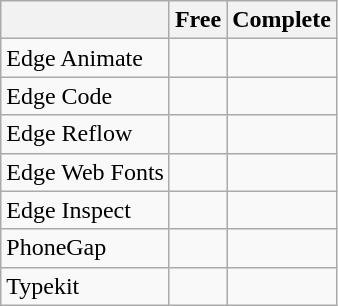<table class="wikitable">
<tr>
<th></th>
<th style="text-align:center">Free</th>
<th style="text-align:center">Complete</th>
</tr>
<tr>
<td>Edge Animate</td>
<td></td>
<td></td>
</tr>
<tr>
<td>Edge Code</td>
<td></td>
<td></td>
</tr>
<tr>
<td>Edge Reflow</td>
<td></td>
<td></td>
</tr>
<tr>
<td>Edge Web Fonts</td>
<td></td>
<td></td>
</tr>
<tr>
<td>Edge Inspect</td>
<td></td>
<td></td>
</tr>
<tr>
<td>PhoneGap</td>
<td></td>
<td></td>
</tr>
<tr>
<td>Typekit</td>
<td></td>
<td></td>
</tr>
</table>
